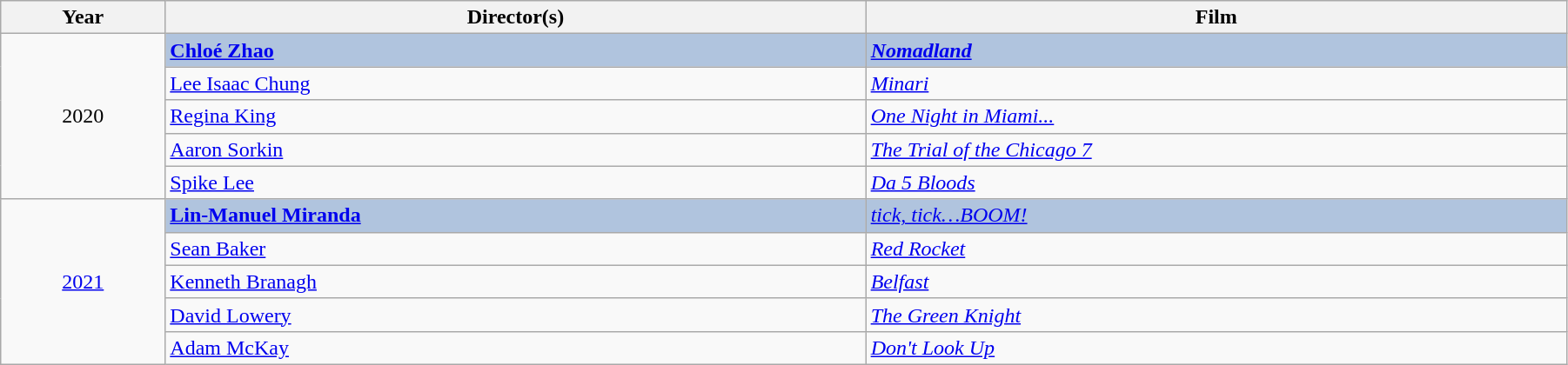<table class="wikitable" width="95%" cellpadding="5">
<tr>
<th width="100"><strong>Year</strong></th>
<th width="450"><strong>Director(s)</strong></th>
<th width="450"><strong>Film</strong></th>
</tr>
<tr>
<td rowspan="5" style="text-align:center;">2020<br></td>
<td style="background:#B0C4DE;"><strong><a href='#'>Chloé Zhao</a></strong></td>
<td style="background:#B0C4DE;"><strong><em><a href='#'>Nomadland</a></em></strong></td>
</tr>
<tr>
<td><a href='#'>Lee Isaac Chung</a></td>
<td><em><a href='#'>Minari</a></em></td>
</tr>
<tr>
<td><a href='#'>Regina King</a></td>
<td><em><a href='#'>One Night in Miami...</a></em></td>
</tr>
<tr>
<td><a href='#'>Aaron Sorkin</a></td>
<td><em><a href='#'>The Trial of the Chicago 7</a></em></td>
</tr>
<tr>
<td><a href='#'>Spike Lee</a></td>
<td><em><a href='#'>Da 5 Bloods</a></em></td>
</tr>
<tr>
<td rowspan="5" style="text-align:center;"><a href='#'>2021</a><br></td>
<td style="background:#B0C4DE;"><strong><a href='#'>Lin-Manuel Miranda</a></strong></td>
<td style="background:#B0C4DE;"><em><a href='#'>tick, tick…BOOM!</a></em></td>
</tr>
<tr>
<td><a href='#'>Sean Baker</a></td>
<td><em><a href='#'>Red Rocket</a></em></td>
</tr>
<tr>
<td><a href='#'>Kenneth Branagh</a></td>
<td><em><a href='#'>Belfast</a></em></td>
</tr>
<tr>
<td><a href='#'>David Lowery</a></td>
<td><em><a href='#'>The Green Knight</a></em></td>
</tr>
<tr>
<td><a href='#'>Adam McKay</a></td>
<td><em><a href='#'>Don't Look Up</a></em></td>
</tr>
</table>
